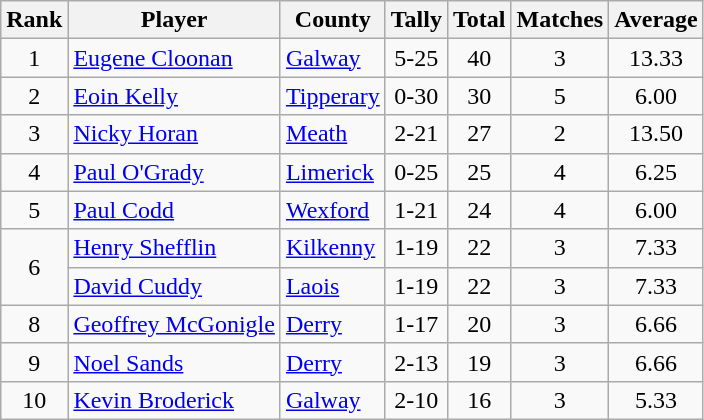<table class="wikitable">
<tr>
<th>Rank</th>
<th>Player</th>
<th>County</th>
<th>Tally</th>
<th>Total</th>
<th>Matches</th>
<th>Average</th>
</tr>
<tr>
<td rowspan=1 align=center>1</td>
<td><a href='#'>Eugene Cloonan</a></td>
<td><a href='#'>Galway</a></td>
<td align=center>5-25</td>
<td align=center>40</td>
<td align=center>3</td>
<td align=center>13.33</td>
</tr>
<tr>
<td rowspan=1 align=center>2</td>
<td><a href='#'>Eoin Kelly</a></td>
<td><a href='#'>Tipperary</a></td>
<td align=center>0-30</td>
<td align=center>30</td>
<td align=center>5</td>
<td align=center>6.00</td>
</tr>
<tr>
<td rowspan=1 align=center>3</td>
<td><a href='#'>Nicky Horan</a></td>
<td><a href='#'>Meath</a></td>
<td align=center>2-21</td>
<td align=center>27</td>
<td align=center>2</td>
<td align=center>13.50</td>
</tr>
<tr>
<td rowspan=1 align=center>4</td>
<td><a href='#'>Paul O'Grady</a></td>
<td><a href='#'>Limerick</a></td>
<td align=center>0-25</td>
<td align=center>25</td>
<td align=center>4</td>
<td align=center>6.25</td>
</tr>
<tr>
<td rowspan=1 align=center>5</td>
<td><a href='#'>Paul Codd</a></td>
<td><a href='#'>Wexford</a></td>
<td align=center>1-21</td>
<td align=center>24</td>
<td align=center>4</td>
<td align=center>6.00</td>
</tr>
<tr>
<td rowspan=2 align=center>6</td>
<td><a href='#'>Henry Shefflin</a></td>
<td><a href='#'>Kilkenny</a></td>
<td align=center>1-19</td>
<td align=center>22</td>
<td align=center>3</td>
<td align=center>7.33</td>
</tr>
<tr>
<td><a href='#'>David Cuddy</a></td>
<td><a href='#'>Laois</a></td>
<td align=center>1-19</td>
<td align=center>22</td>
<td align=center>3</td>
<td align=center>7.33</td>
</tr>
<tr>
<td rowspan=1 align=center>8</td>
<td><a href='#'>Geoffrey McGonigle</a></td>
<td><a href='#'>Derry</a></td>
<td align=center>1-17</td>
<td align=center>20</td>
<td align=center>3</td>
<td align=center>6.66</td>
</tr>
<tr>
<td rowspan=1 align=center>9</td>
<td><a href='#'>Noel Sands</a></td>
<td><a href='#'>Derry</a></td>
<td align=center>2-13</td>
<td align=center>19</td>
<td align=center>3</td>
<td align=center>6.66</td>
</tr>
<tr>
<td rowspan=1 align=center>10</td>
<td><a href='#'>Kevin Broderick</a></td>
<td><a href='#'>Galway</a></td>
<td align=center>2-10</td>
<td align=center>16</td>
<td align=center>3</td>
<td align=center>5.33</td>
</tr>
</table>
